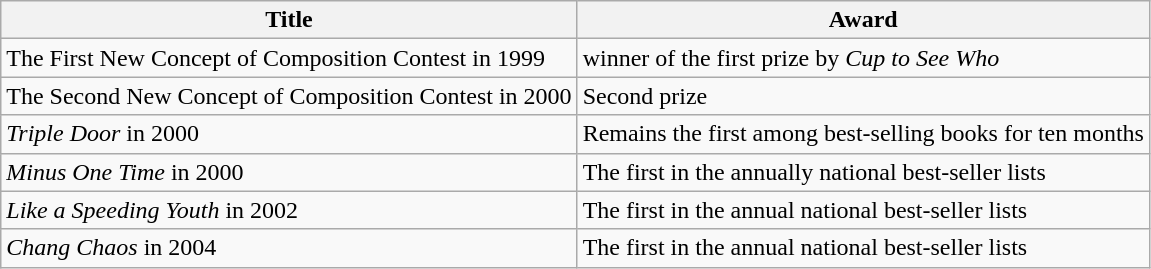<table class="wikitable">
<tr>
<th>Title</th>
<th>Award</th>
</tr>
<tr>
<td>The First New Concept of Composition Contest in 1999</td>
<td>winner of the first prize by <em>Cup to See Who</em></td>
</tr>
<tr>
<td>The Second New Concept of Composition Contest in 2000</td>
<td>Second prize</td>
</tr>
<tr>
<td><em>Triple Door</em> in 2000</td>
<td>Remains the first among best-selling books for ten months</td>
</tr>
<tr>
<td><em>Minus One Time</em> in 2000</td>
<td>The first in the annually national best-seller lists</td>
</tr>
<tr>
<td><em>Like a Speeding Youth</em> in 2002</td>
<td>The first in the annual national best-seller lists</td>
</tr>
<tr>
<td><em>Chang Chaos</em> in 2004</td>
<td>The first in the annual national best-seller lists</td>
</tr>
</table>
